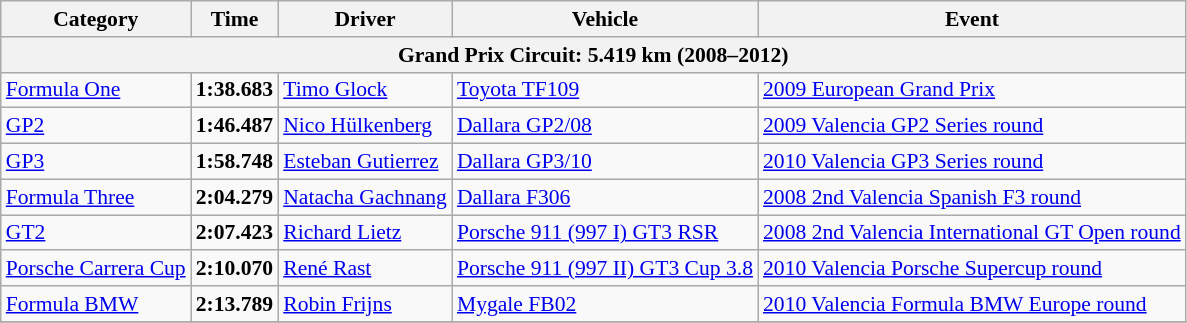<table class=wikitable style="font-size:90%",>
<tr>
<th>Category</th>
<th>Time</th>
<th>Driver</th>
<th>Vehicle</th>
<th>Event</th>
</tr>
<tr>
<th colspan=5>Grand Prix Circuit: 5.419 km (2008–2012)</th>
</tr>
<tr>
<td><a href='#'>Formula One</a></td>
<td><strong>1:38.683</strong></td>
<td><a href='#'>Timo Glock</a></td>
<td><a href='#'>Toyota TF109</a></td>
<td><a href='#'>2009 European Grand Prix</a></td>
</tr>
<tr>
<td><a href='#'>GP2</a></td>
<td><strong>1:46.487</strong></td>
<td><a href='#'>Nico Hülkenberg</a></td>
<td><a href='#'>Dallara GP2/08</a></td>
<td><a href='#'>2009 Valencia GP2 Series round</a></td>
</tr>
<tr>
<td><a href='#'>GP3</a></td>
<td><strong>1:58.748</strong></td>
<td><a href='#'>Esteban Gutierrez</a></td>
<td><a href='#'>Dallara GP3/10</a></td>
<td><a href='#'>2010 Valencia GP3 Series round</a></td>
</tr>
<tr>
<td><a href='#'>Formula Three</a></td>
<td><strong>2:04.279</strong></td>
<td><a href='#'>Natacha Gachnang</a></td>
<td><a href='#'>Dallara F306</a></td>
<td><a href='#'>2008 2nd Valencia Spanish F3 round</a></td>
</tr>
<tr>
<td><a href='#'>GT2</a></td>
<td><strong>2:07.423</strong></td>
<td><a href='#'>Richard Lietz</a></td>
<td><a href='#'>Porsche 911 (997 I) GT3 RSR</a></td>
<td><a href='#'>2008 2nd Valencia International GT Open round</a></td>
</tr>
<tr>
<td><a href='#'>Porsche Carrera Cup</a></td>
<td><strong>2:10.070</strong></td>
<td><a href='#'>René Rast</a></td>
<td><a href='#'>Porsche 911 (997 II) GT3 Cup 3.8</a></td>
<td><a href='#'>2010 Valencia Porsche Supercup round</a></td>
</tr>
<tr>
<td><a href='#'>Formula BMW</a></td>
<td><strong>2:13.789</strong></td>
<td><a href='#'>Robin Frijns</a></td>
<td><a href='#'>Mygale FB02</a></td>
<td><a href='#'>2010 Valencia Formula BMW Europe round</a></td>
</tr>
<tr>
</tr>
</table>
